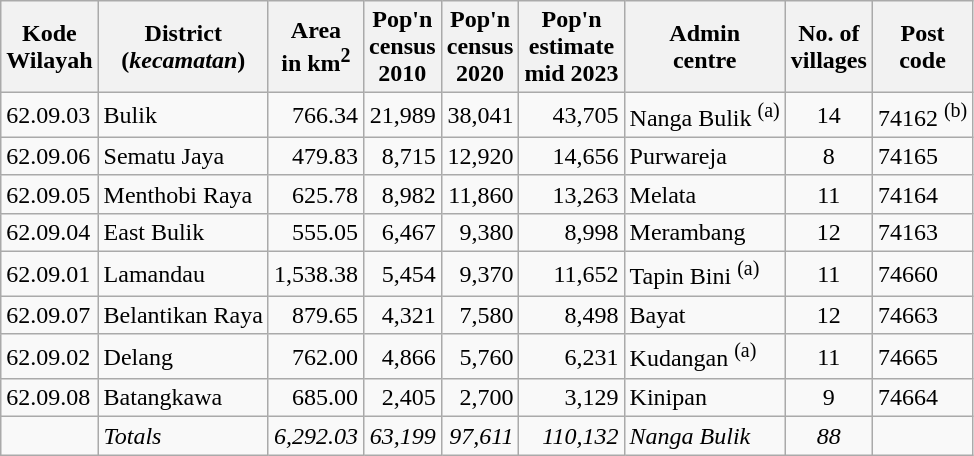<table class="sortable wikitable">
<tr>
<th>Kode<br>Wilayah</th>
<th>District<br>(<em>kecamatan</em>)</th>
<th>Area<br>in km<sup>2</sup></th>
<th>Pop'n<br>census<br>2010</th>
<th>Pop'n<br>census<br>2020</th>
<th>Pop'n<br>estimate<br>mid 2023</th>
<th>Admin <br>centre</th>
<th>No. of <br>villages</th>
<th>Post<br>code</th>
</tr>
<tr>
<td>62.09.03</td>
<td>Bulik </td>
<td align="right">766.34</td>
<td align="right">21,989</td>
<td align="right">38,041</td>
<td align="right">43,705</td>
<td>Nanga Bulik <sup>(a)</sup></td>
<td align="center">14</td>
<td>74162 <sup>(b)</sup></td>
</tr>
<tr>
<td>62.09.06</td>
<td>Sematu Jaya </td>
<td align="right">479.83</td>
<td align="right">8,715</td>
<td align="right">12,920</td>
<td align="right">14,656</td>
<td>Purwareja</td>
<td align="center">8</td>
<td>74165</td>
</tr>
<tr>
<td>62.09.05</td>
<td>Menthobi Raya </td>
<td align="right">625.78</td>
<td align="right">8,982</td>
<td align="right">11,860</td>
<td align="right">13,263</td>
<td>Melata</td>
<td align="center">11</td>
<td>74164</td>
</tr>
<tr>
<td>62.09.04</td>
<td>East Bulik </td>
<td align="right">555.05</td>
<td align="right">6,467</td>
<td align="right">9,380</td>
<td align="right">8,998</td>
<td>Merambang</td>
<td align="center">12</td>
<td>74163</td>
</tr>
<tr>
<td>62.09.01</td>
<td>Lamandau </td>
<td align="right">1,538.38</td>
<td align="right">5,454</td>
<td align="right">9,370</td>
<td align="right">11,652</td>
<td>Tapin Bini <sup>(a)</sup></td>
<td align="center">11</td>
<td>74660</td>
</tr>
<tr>
<td>62.09.07</td>
<td>Belantikan Raya </td>
<td align="right">879.65</td>
<td align="right">4,321</td>
<td align="right">7,580</td>
<td align="right">8,498</td>
<td>Bayat</td>
<td align="center">12</td>
<td>74663</td>
</tr>
<tr>
<td>62.09.02</td>
<td>Delang </td>
<td align="right">762.00</td>
<td align="right">4,866</td>
<td align="right">5,760</td>
<td align="right">6,231</td>
<td>Kudangan <sup>(a)</sup></td>
<td align="center">11</td>
<td>74665</td>
</tr>
<tr>
<td>62.09.08</td>
<td>Batangkawa </td>
<td align="right">685.00</td>
<td align="right">2,405</td>
<td align="right">2,700</td>
<td align="right">3,129</td>
<td>Kinipan</td>
<td align="center">9</td>
<td>74664</td>
</tr>
<tr>
<td></td>
<td><em>Totals</em></td>
<td align="right"><em>6,292.03</em></td>
<td align="right"><em>63,199</em></td>
<td align="right"><em>97,611</em></td>
<td align="right"><em>110,132</em></td>
<td><em>Nanga Bulik</em></td>
<td align="center"><em>88</em></td>
<td></td>
</tr>
</table>
